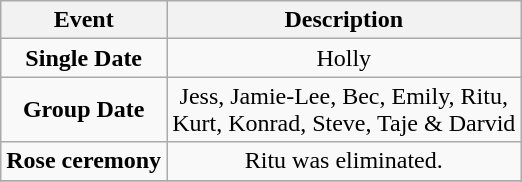<table class="wikitable sortable" style="text-align:center;">
<tr>
<th>Event</th>
<th>Description</th>
</tr>
<tr>
<td><strong>Single Date</strong></td>
<td>Holly</td>
</tr>
<tr>
<td><strong>Group Date</strong></td>
<td>Jess, Jamie-Lee, Bec, Emily, Ritu,<br> Kurt, Konrad, Steve, Taje & Darvid</td>
</tr>
<tr>
<td><strong>Rose ceremony</strong></td>
<td>Ritu was eliminated.</td>
</tr>
<tr>
</tr>
</table>
